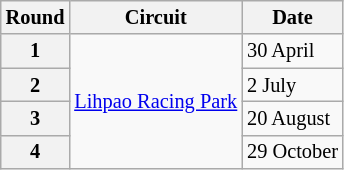<table class="wikitable" style="font-size:85%">
<tr>
<th>Round</th>
<th>Circuit</th>
<th>Date</th>
</tr>
<tr>
<th>1</th>
<td rowspan="4"> <a href='#'>Lihpao Racing Park</a></td>
<td>30 April</td>
</tr>
<tr>
<th>2</th>
<td>2 July</td>
</tr>
<tr>
<th>3</th>
<td>20 August</td>
</tr>
<tr>
<th>4</th>
<td>29 October</td>
</tr>
</table>
